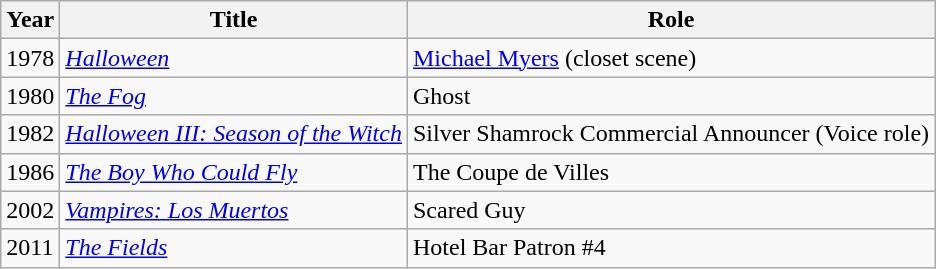<table class="wikitable">
<tr>
<th>Year</th>
<th>Title</th>
<th>Role</th>
</tr>
<tr>
<td>1978</td>
<td><em><a href='#'>Halloween</a></em></td>
<td><a href='#'>Michael Myers</a> (closet scene)</td>
</tr>
<tr>
<td>1980</td>
<td><em><a href='#'>The Fog</a></em></td>
<td>Ghost</td>
</tr>
<tr>
<td>1982</td>
<td><em><a href='#'>Halloween III: Season of the Witch</a></em></td>
<td>Silver Shamrock Commercial Announcer (Voice role)</td>
</tr>
<tr>
<td>1986</td>
<td><em><a href='#'>The Boy Who Could Fly</a></em></td>
<td>The Coupe de Villes</td>
</tr>
<tr>
<td>2002</td>
<td><em><a href='#'>Vampires: Los Muertos</a></em></td>
<td>Scared Guy</td>
</tr>
<tr>
<td>2011</td>
<td><em><a href='#'>The Fields</a></em></td>
<td>Hotel Bar Patron #4</td>
</tr>
</table>
